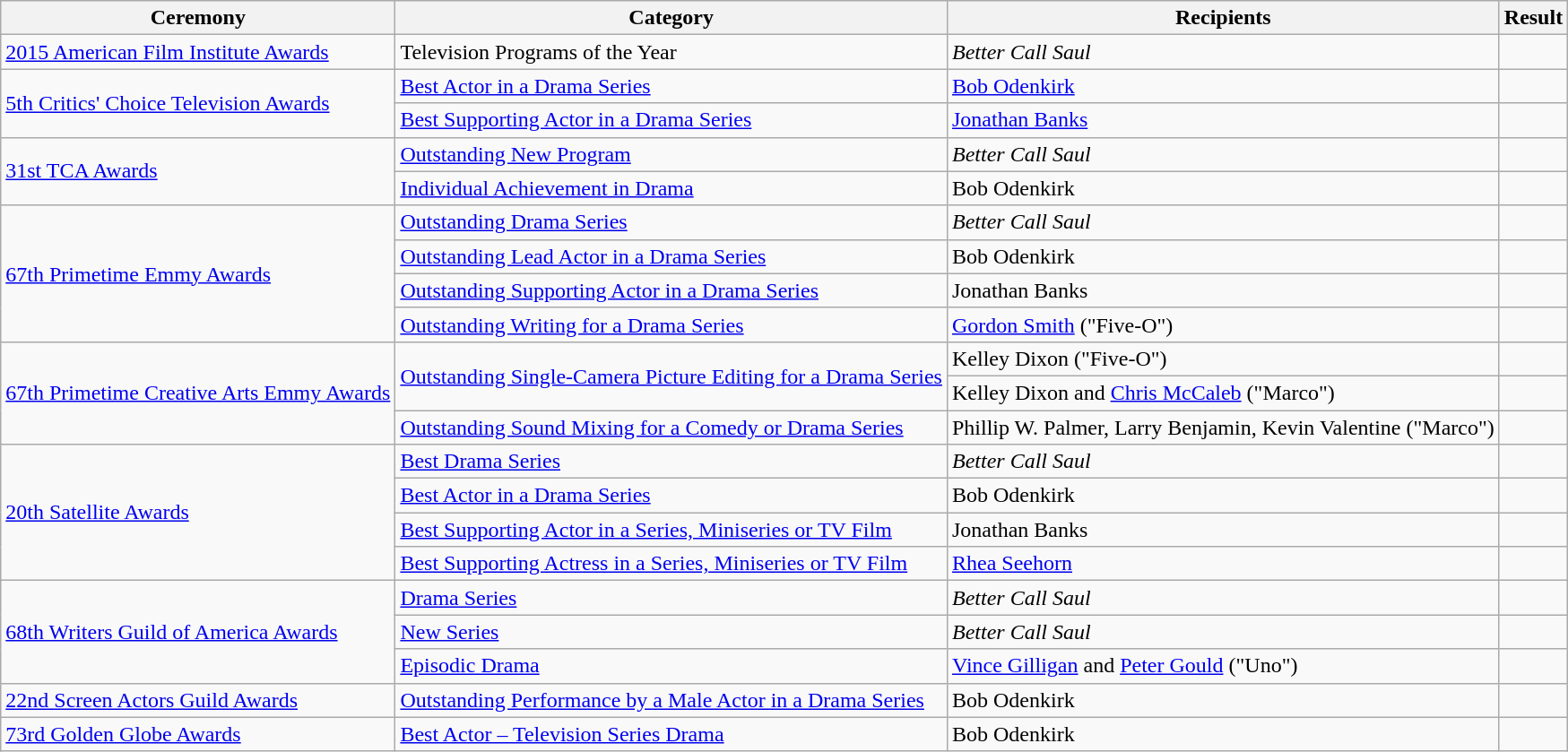<table class="wikitable sortable">
<tr>
<th align="left">Ceremony</th>
<th align="left">Category</th>
<th align="left">Recipients</th>
<th align="left">Result</th>
</tr>
<tr>
<td><a href='#'>2015 American Film Institute Awards</a></td>
<td>Television Programs of the Year</td>
<td><em>Better Call Saul</em></td>
<td></td>
</tr>
<tr>
<td rowspan="2"><a href='#'>5th Critics' Choice Television Awards</a></td>
<td><a href='#'>Best Actor in a Drama Series</a></td>
<td><a href='#'>Bob Odenkirk</a></td>
<td></td>
</tr>
<tr>
<td><a href='#'>Best Supporting Actor in a Drama Series</a></td>
<td><a href='#'>Jonathan Banks</a></td>
<td></td>
</tr>
<tr>
<td rowspan="2"><a href='#'>31st TCA Awards</a></td>
<td><a href='#'>Outstanding New Program</a></td>
<td><em>Better Call Saul</em></td>
<td></td>
</tr>
<tr>
<td><a href='#'>Individual Achievement in Drama</a></td>
<td>Bob Odenkirk</td>
<td></td>
</tr>
<tr>
<td rowspan="4"><a href='#'>67th Primetime Emmy Awards</a></td>
<td><a href='#'>Outstanding Drama Series</a></td>
<td><em>Better Call Saul</em></td>
<td></td>
</tr>
<tr>
<td><a href='#'>Outstanding Lead Actor in a Drama Series</a></td>
<td>Bob Odenkirk</td>
<td></td>
</tr>
<tr>
<td><a href='#'>Outstanding Supporting Actor in a Drama Series</a></td>
<td>Jonathan Banks</td>
<td></td>
</tr>
<tr>
<td><a href='#'>Outstanding Writing for a Drama Series</a></td>
<td><a href='#'>Gordon Smith</a> ("Five-O")</td>
<td></td>
</tr>
<tr>
<td rowspan="3"><a href='#'>67th Primetime Creative Arts Emmy Awards</a></td>
<td rowspan="2"><a href='#'>Outstanding Single-Camera Picture Editing for a Drama Series</a></td>
<td>Kelley Dixon ("Five-O")</td>
<td></td>
</tr>
<tr>
<td>Kelley Dixon and <a href='#'>Chris McCaleb</a> ("Marco")</td>
<td></td>
</tr>
<tr>
<td><a href='#'>Outstanding Sound Mixing for a Comedy or Drama Series</a></td>
<td>Phillip W. Palmer, Larry Benjamin, Kevin Valentine ("Marco")</td>
<td></td>
</tr>
<tr>
<td rowspan="4"><a href='#'>20th Satellite Awards</a></td>
<td><a href='#'>Best Drama Series</a></td>
<td><em>Better Call Saul</em></td>
<td></td>
</tr>
<tr>
<td><a href='#'>Best Actor in a Drama Series</a></td>
<td>Bob Odenkirk</td>
<td></td>
</tr>
<tr>
<td><a href='#'>Best Supporting Actor in a Series, Miniseries or TV Film</a></td>
<td>Jonathan Banks</td>
<td></td>
</tr>
<tr>
<td><a href='#'>Best Supporting Actress in a Series, Miniseries or TV Film</a></td>
<td><a href='#'>Rhea Seehorn</a></td>
<td></td>
</tr>
<tr>
<td rowspan="3"><a href='#'>68th Writers Guild of America Awards</a></td>
<td><a href='#'>Drama Series</a></td>
<td><em>Better Call Saul</em></td>
<td></td>
</tr>
<tr>
<td><a href='#'>New Series</a></td>
<td><em>Better Call Saul</em></td>
<td></td>
</tr>
<tr>
<td><a href='#'>Episodic Drama</a></td>
<td><a href='#'>Vince Gilligan</a> and <a href='#'>Peter Gould</a> ("Uno")</td>
<td></td>
</tr>
<tr>
<td><a href='#'>22nd Screen Actors Guild Awards</a></td>
<td><a href='#'>Outstanding Performance by a Male Actor in a Drama Series</a></td>
<td>Bob Odenkirk</td>
<td></td>
</tr>
<tr>
<td><a href='#'>73rd Golden Globe Awards</a></td>
<td><a href='#'>Best Actor – Television Series Drama</a></td>
<td>Bob Odenkirk</td>
<td></td>
</tr>
</table>
